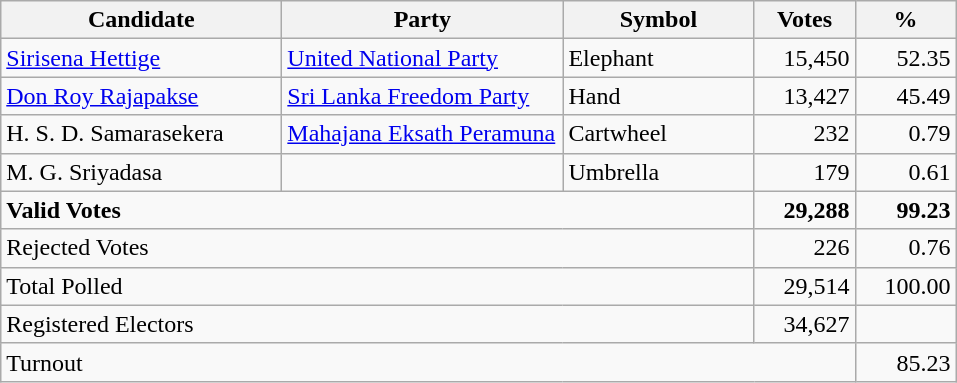<table class="wikitable" border="1" style="text-align:right;">
<tr>
<th align=left width="180">Candidate</th>
<th align=left width="180">Party</th>
<th align=left width="120">Symbol</th>
<th align=left width="60">Votes</th>
<th align=left width="60">%</th>
</tr>
<tr>
<td align=left><a href='#'>Sirisena Hettige</a></td>
<td align=left><a href='#'>United National Party</a></td>
<td align=left>Elephant</td>
<td align=right>15,450</td>
<td align=right>52.35</td>
</tr>
<tr>
<td align=left><a href='#'>Don Roy Rajapakse</a></td>
<td align=left><a href='#'>Sri Lanka Freedom Party</a></td>
<td align=left>Hand</td>
<td align=right>13,427</td>
<td align=right>45.49</td>
</tr>
<tr>
<td align=left>H. S. D. Samarasekera</td>
<td align=left><a href='#'>Mahajana Eksath Peramuna</a></td>
<td align=left>Cartwheel</td>
<td align=right>232</td>
<td align=right>0.79</td>
</tr>
<tr>
<td align=left>M. G. Sriyadasa</td>
<td align=left></td>
<td align=left>Umbrella</td>
<td align=right>179</td>
<td align=right>0.61</td>
</tr>
<tr>
<td align=left colspan=3><strong>Valid Votes</strong></td>
<td align=right><strong>29,288</strong></td>
<td align=right><strong>99.23</strong></td>
</tr>
<tr>
<td align=left colspan=3>Rejected Votes</td>
<td align=right>226</td>
<td align=right>0.76</td>
</tr>
<tr>
<td align=left colspan=3>Total Polled</td>
<td align=right>29,514</td>
<td align=right>100.00</td>
</tr>
<tr>
<td align=left colspan=3>Registered Electors</td>
<td align=right>34,627</td>
<td></td>
</tr>
<tr>
<td align=left colspan=4>Turnout</td>
<td align=right>85.23</td>
</tr>
</table>
